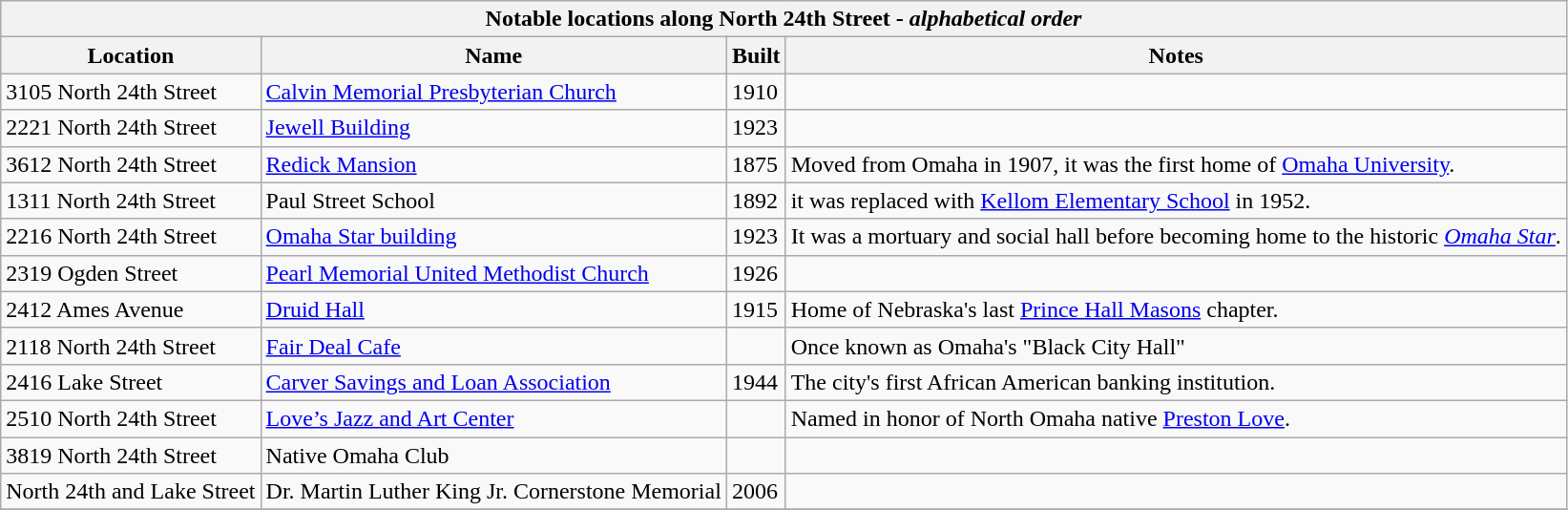<table class="wikitable">
<tr>
<th align="center" colspan="6"><strong>Notable locations along North 24th Street</strong> - <em>alphabetical order</em></th>
</tr>
<tr>
<th>Location</th>
<th>Name</th>
<th>Built</th>
<th>Notes</th>
</tr>
<tr>
<td>3105 North 24th Street</td>
<td><a href='#'>Calvin Memorial Presbyterian Church</a></td>
<td>1910</td>
<td></td>
</tr>
<tr>
<td>2221 North 24th Street</td>
<td><a href='#'>Jewell Building</a></td>
<td>1923</td>
<td></td>
</tr>
<tr>
<td>3612 North 24th Street</td>
<td><a href='#'>Redick Mansion</a></td>
<td>1875</td>
<td>Moved from Omaha in 1907, it was the first home of <a href='#'>Omaha University</a>.</td>
</tr>
<tr>
<td>1311 North 24th Street</td>
<td>Paul Street School</td>
<td>1892</td>
<td>it was replaced with <a href='#'>Kellom Elementary School</a> in 1952.</td>
</tr>
<tr>
<td>2216 North 24th Street</td>
<td><a href='#'>Omaha Star building</a></td>
<td>1923</td>
<td>It was a mortuary and social hall before becoming home to the historic <em><a href='#'>Omaha Star</a></em>.</td>
</tr>
<tr>
<td>2319 Ogden Street</td>
<td><a href='#'>Pearl Memorial United Methodist Church</a></td>
<td>1926</td>
<td></td>
</tr>
<tr>
<td>2412 Ames Avenue</td>
<td><a href='#'>Druid Hall</a></td>
<td>1915</td>
<td>Home of Nebraska's last <a href='#'>Prince Hall Masons</a> chapter.</td>
</tr>
<tr>
<td>2118 North 24th Street</td>
<td><a href='#'>Fair Deal Cafe</a></td>
<td></td>
<td>Once known as Omaha's "Black City Hall"</td>
</tr>
<tr>
<td>2416 Lake Street</td>
<td><a href='#'>Carver Savings and Loan Association</a></td>
<td>1944</td>
<td>The city's first African American banking institution.</td>
</tr>
<tr>
<td>2510 North 24th Street</td>
<td><a href='#'>Love’s Jazz and Art Center</a></td>
<td></td>
<td>Named in honor of North Omaha native <a href='#'>Preston Love</a>.</td>
</tr>
<tr>
<td>3819 North 24th Street</td>
<td>Native Omaha Club</td>
<td></td>
<td></td>
</tr>
<tr>
<td>North 24th and Lake Street</td>
<td>Dr. Martin Luther King Jr. Cornerstone Memorial</td>
<td>2006</td>
<td></td>
</tr>
<tr>
</tr>
</table>
